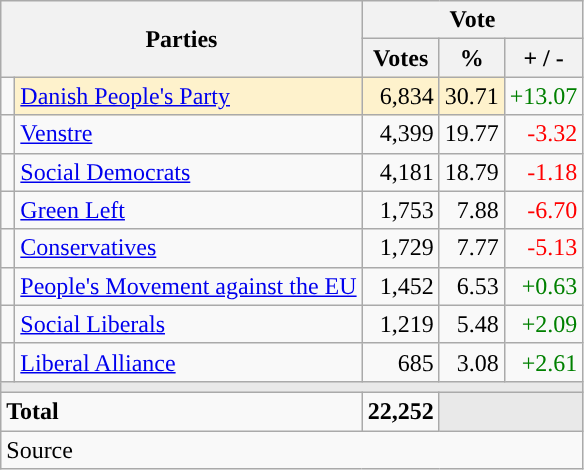<table class="wikitable" style="text-align:right;">
<tr>
<th style="text-align:centre;" rowspan="2" colspan="2" width="225">Parties</th>
<th colspan="3">Vote</th>
</tr>
<tr>
<th width="15">Votes</th>
<th width="15">%</th>
<th width="15">+ / -</th>
</tr>
<tr>
<td width="2" style="color:inherit;background:"></td>
<td bgcolor=#fef2cc   align="left"><a href='#'>Danish People's Party</a></td>
<td bgcolor=#fef2cc>6,834</td>
<td bgcolor=#fef2cc>30.71</td>
<td style=color:green;>+13.07</td>
</tr>
<tr>
<td width="2" style="color:inherit;background:"></td>
<td align="left"><a href='#'>Venstre</a></td>
<td>4,399</td>
<td>19.77</td>
<td style=color:red;>-3.32</td>
</tr>
<tr>
<td width="2" style="color:inherit;background:"></td>
<td align="left"><a href='#'>Social Democrats</a></td>
<td>4,181</td>
<td>18.79</td>
<td style=color:red;>-1.18</td>
</tr>
<tr>
<td width="2" style="color:inherit;background:"></td>
<td align="left"><a href='#'>Green Left</a></td>
<td>1,753</td>
<td>7.88</td>
<td style=color:red;>-6.70</td>
</tr>
<tr>
<td width="2" style="color:inherit;background:"></td>
<td align="left"><a href='#'>Conservatives</a></td>
<td>1,729</td>
<td>7.77</td>
<td style=color:red;>-5.13</td>
</tr>
<tr>
<td width="2" style="color:inherit;background:"></td>
<td align="left"><a href='#'>People's Movement against the EU</a></td>
<td>1,452</td>
<td>6.53</td>
<td style=color:green;>+0.63</td>
</tr>
<tr>
<td width="2" style="color:inherit;background:"></td>
<td align="left"><a href='#'>Social Liberals</a></td>
<td>1,219</td>
<td>5.48</td>
<td style=color:green;>+2.09</td>
</tr>
<tr>
<td width="2" style="color:inherit;background:"></td>
<td align="left"><a href='#'>Liberal Alliance</a></td>
<td>685</td>
<td>3.08</td>
<td style=color:green;>+2.61</td>
</tr>
<tr>
<td colspan="7" bgcolor="#E9E9E9"></td>
</tr>
<tr>
<td align="left" colspan="2"><strong>Total</strong></td>
<td><strong>22,252</strong></td>
<td bgcolor="#E9E9E9" colspan="2"></td>
</tr>
<tr>
<td align="left" colspan="6">Source</td>
</tr>
</table>
